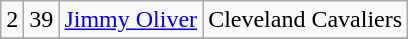<table class="wikitable" width="00%">
<tr align="center" bgcolor="">
<td>2</td>
<td>39</td>
<td><a href='#'>Jimmy Oliver</a></td>
<td>Cleveland Cavaliers</td>
</tr>
<tr align="center" bgcolor="">
</tr>
</table>
